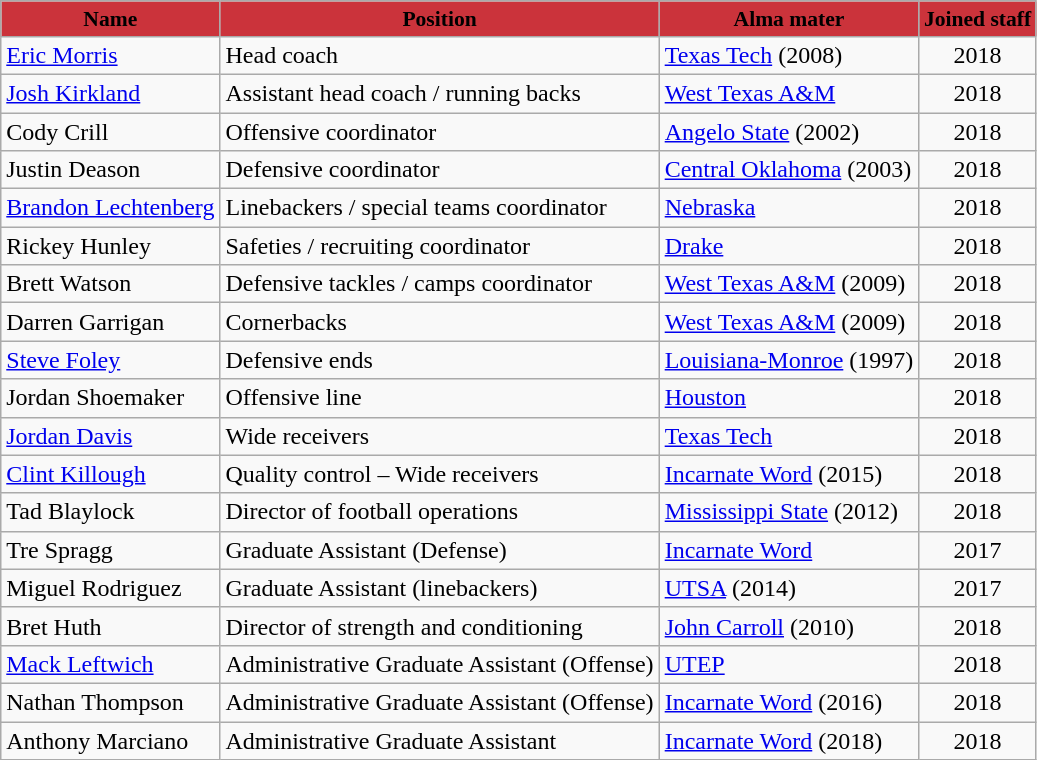<table class="wikitable">
<tr style="background:#CB333B; text-align:center;font-size:90%;">
<td><span><strong>Name</strong> </span></td>
<td><span><strong>Position</strong> </span></td>
<td><span><strong>Alma mater</strong></span></td>
<td><span><strong>Joined staff</strong></span></td>
</tr>
<tr>
<td><a href='#'>Eric Morris</a></td>
<td>Head coach</td>
<td><a href='#'>Texas Tech</a> (2008)</td>
<td align=center>2018</td>
</tr>
<tr>
<td><a href='#'>Josh Kirkland</a></td>
<td>Assistant head coach / running backs</td>
<td><a href='#'>West Texas A&M</a></td>
<td align=center>2018</td>
</tr>
<tr>
<td>Cody Crill</td>
<td>Offensive coordinator</td>
<td><a href='#'>Angelo State</a> (2002)</td>
<td align=center>2018</td>
</tr>
<tr>
<td>Justin Deason</td>
<td>Defensive coordinator</td>
<td><a href='#'>Central Oklahoma</a> (2003)</td>
<td align=center>2018</td>
</tr>
<tr>
<td><a href='#'>Brandon Lechtenberg</a></td>
<td>Linebackers / special teams coordinator</td>
<td><a href='#'>Nebraska</a></td>
<td align=center>2018</td>
</tr>
<tr>
<td>Rickey Hunley</td>
<td>Safeties / recruiting coordinator</td>
<td><a href='#'>Drake</a></td>
<td align=center>2018</td>
</tr>
<tr>
<td>Brett Watson</td>
<td>Defensive tackles / camps coordinator</td>
<td><a href='#'>West Texas A&M</a> (2009)</td>
<td align=center>2018</td>
</tr>
<tr>
<td>Darren Garrigan</td>
<td>Cornerbacks</td>
<td><a href='#'>West Texas A&M</a> (2009)</td>
<td align=center>2018</td>
</tr>
<tr>
<td><a href='#'>Steve Foley</a></td>
<td>Defensive ends</td>
<td><a href='#'>Louisiana-Monroe</a> (1997)</td>
<td align=center>2018</td>
</tr>
<tr>
<td>Jordan Shoemaker</td>
<td>Offensive line</td>
<td><a href='#'>Houston</a></td>
<td align=center>2018</td>
</tr>
<tr>
<td><a href='#'>Jordan Davis</a></td>
<td>Wide receivers</td>
<td><a href='#'>Texas Tech</a></td>
<td align=center>2018</td>
</tr>
<tr>
<td><a href='#'>Clint Killough</a></td>
<td>Quality control – Wide receivers</td>
<td><a href='#'>Incarnate Word</a> (2015)</td>
<td align=center>2018</td>
</tr>
<tr>
<td>Tad Blaylock</td>
<td>Director of football operations</td>
<td><a href='#'>Mississippi State</a> (2012)</td>
<td align=center>2018</td>
</tr>
<tr>
<td>Tre Spragg</td>
<td>Graduate Assistant (Defense)</td>
<td><a href='#'>Incarnate Word</a></td>
<td align=center>2017</td>
</tr>
<tr>
<td>Miguel Rodriguez</td>
<td>Graduate Assistant (linebackers)</td>
<td><a href='#'>UTSA</a> (2014)</td>
<td align=center>2017</td>
</tr>
<tr>
<td>Bret Huth</td>
<td>Director of strength and conditioning</td>
<td><a href='#'>John Carroll</a> (2010)</td>
<td align=center>2018</td>
</tr>
<tr>
<td><a href='#'>Mack Leftwich</a></td>
<td>Administrative Graduate Assistant (Offense)</td>
<td><a href='#'>UTEP</a></td>
<td align=center>2018</td>
</tr>
<tr>
<td>Nathan Thompson</td>
<td>Administrative Graduate Assistant (Offense)</td>
<td><a href='#'>Incarnate Word</a> (2016)</td>
<td align=center>2018</td>
</tr>
<tr>
<td>Anthony Marciano</td>
<td>Administrative Graduate Assistant</td>
<td><a href='#'>Incarnate Word</a> (2018)</td>
<td align=center>2018</td>
</tr>
</table>
